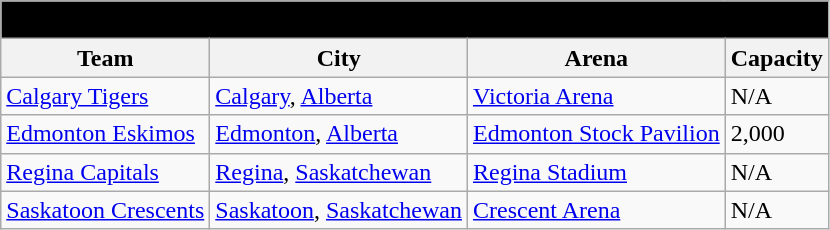<table class="wikitable" style="width:auto">
<tr>
<td bgcolor="#000000" align="center" colspan="6"><strong><span>1923–24 Western Canada Hockey League</span></strong></td>
</tr>
<tr>
<th>Team</th>
<th>City</th>
<th>Arena</th>
<th>Capacity</th>
</tr>
<tr>
<td><a href='#'>Calgary Tigers</a></td>
<td><a href='#'>Calgary</a>, <a href='#'>Alberta</a></td>
<td><a href='#'>Victoria Arena</a></td>
<td>N/A</td>
</tr>
<tr>
<td><a href='#'>Edmonton Eskimos</a></td>
<td><a href='#'>Edmonton</a>, <a href='#'>Alberta</a></td>
<td><a href='#'>Edmonton Stock Pavilion</a></td>
<td>2,000</td>
</tr>
<tr>
<td><a href='#'>Regina Capitals</a></td>
<td><a href='#'>Regina</a>, <a href='#'>Saskatchewan</a></td>
<td><a href='#'>Regina Stadium</a></td>
<td>N/A</td>
</tr>
<tr>
<td><a href='#'>Saskatoon Crescents</a></td>
<td><a href='#'>Saskatoon</a>, <a href='#'>Saskatchewan</a></td>
<td><a href='#'>Crescent Arena</a></td>
<td>N/A</td>
</tr>
</table>
